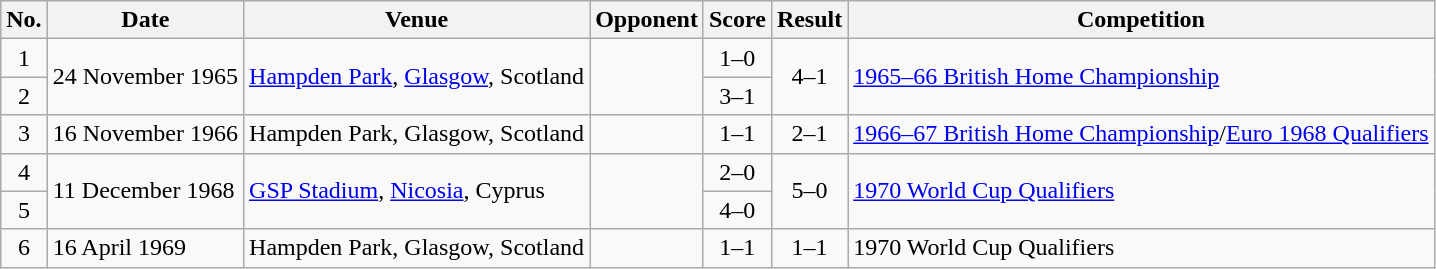<table class="wikitable sortable">
<tr>
<th scope="col">No.</th>
<th scope="col">Date</th>
<th scope="col">Venue</th>
<th scope="col">Opponent</th>
<th scope="col">Score</th>
<th scope="col">Result</th>
<th scope="col">Competition</th>
</tr>
<tr>
<td style="text-align:center">1</td>
<td rowspan="2">24 November 1965</td>
<td rowspan="2"><a href='#'>Hampden Park</a>, <a href='#'>Glasgow</a>, Scotland</td>
<td rowspan="2"></td>
<td style="text-align:center">1–0</td>
<td rowspan="2" style="text-align:center">4–1</td>
<td rowspan="2"><a href='#'>1965–66 British Home Championship</a></td>
</tr>
<tr>
<td style="text-align:center">2</td>
<td style="text-align:center">3–1</td>
</tr>
<tr>
<td style="text-align:center">3</td>
<td>16 November 1966</td>
<td>Hampden Park, Glasgow, Scotland</td>
<td></td>
<td style="text-align:center">1–1</td>
<td style="text-align:center">2–1</td>
<td><a href='#'>1966–67 British Home Championship</a>/<a href='#'>Euro 1968 Qualifiers</a></td>
</tr>
<tr>
<td style="text-align:center">4</td>
<td rowspan="2">11 December 1968</td>
<td rowspan="2"><a href='#'>GSP Stadium</a>, <a href='#'>Nicosia</a>, Cyprus</td>
<td rowspan="2"></td>
<td style="text-align:center">2–0</td>
<td rowspan="2" style="text-align:center">5–0</td>
<td rowspan="2"><a href='#'>1970 World Cup Qualifiers</a></td>
</tr>
<tr>
<td style="text-align:center">5</td>
<td style="text-align:center">4–0</td>
</tr>
<tr>
<td style="text-align:center">6</td>
<td>16 April 1969</td>
<td>Hampden Park, Glasgow, Scotland</td>
<td></td>
<td style="text-align:center">1–1</td>
<td style="text-align:center">1–1</td>
<td>1970 World Cup Qualifiers</td>
</tr>
</table>
